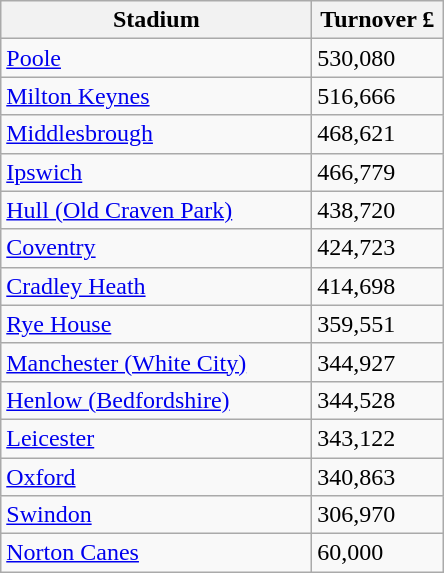<table class="wikitable">
<tr>
<th width=200>Stadium</th>
<th width=80>Turnover £</th>
</tr>
<tr>
<td><a href='#'>Poole</a></td>
<td>530,080</td>
</tr>
<tr>
<td><a href='#'>Milton Keynes</a></td>
<td>516,666</td>
</tr>
<tr>
<td><a href='#'>Middlesbrough</a></td>
<td>468,621</td>
</tr>
<tr>
<td><a href='#'>Ipswich</a></td>
<td>466,779</td>
</tr>
<tr>
<td><a href='#'>Hull (Old Craven Park)</a></td>
<td>438,720</td>
</tr>
<tr>
<td><a href='#'>Coventry</a></td>
<td>424,723</td>
</tr>
<tr>
<td><a href='#'>Cradley Heath</a></td>
<td>414,698</td>
</tr>
<tr>
<td><a href='#'>Rye House</a></td>
<td>359,551</td>
</tr>
<tr>
<td><a href='#'>Manchester (White City)</a></td>
<td>344,927</td>
</tr>
<tr>
<td><a href='#'>Henlow (Bedfordshire)</a></td>
<td>344,528</td>
</tr>
<tr>
<td><a href='#'>Leicester</a></td>
<td>343,122</td>
</tr>
<tr>
<td><a href='#'>Oxford</a></td>
<td>340,863</td>
</tr>
<tr>
<td><a href='#'>Swindon</a></td>
<td>306,970</td>
</tr>
<tr>
<td><a href='#'>Norton Canes</a></td>
<td>60,000</td>
</tr>
</table>
